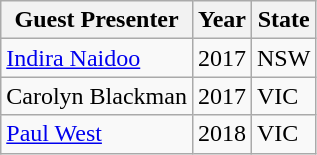<table class="wikitable">
<tr>
<th>Guest Presenter</th>
<th>Year</th>
<th>State</th>
</tr>
<tr>
<td><a href='#'>Indira Naidoo</a></td>
<td>2017</td>
<td>NSW</td>
</tr>
<tr>
<td>Carolyn Blackman</td>
<td>2017</td>
<td>VIC</td>
</tr>
<tr>
<td><a href='#'>Paul West</a></td>
<td>2018</td>
<td>VIC</td>
</tr>
</table>
